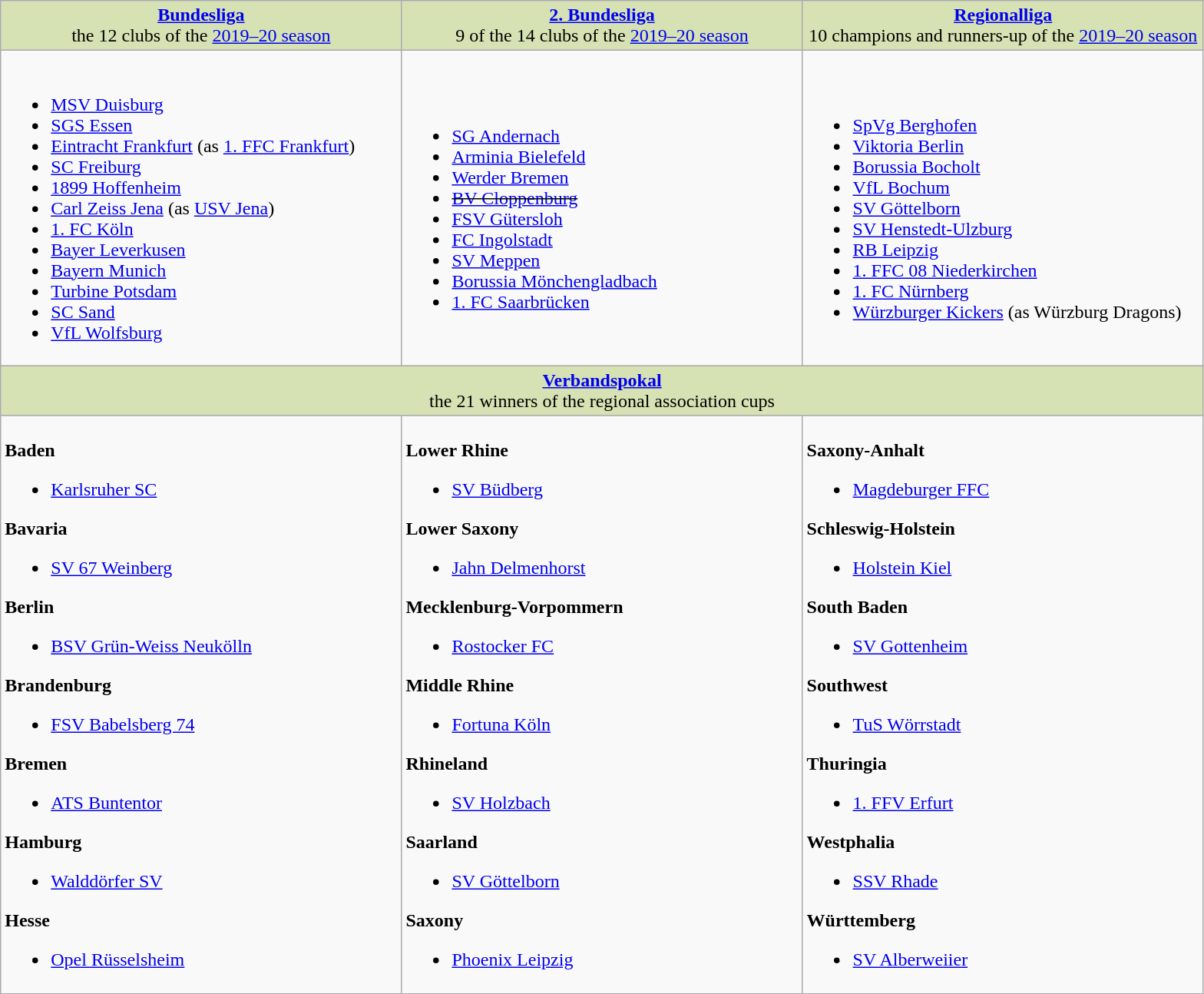<table class="wikitable toptextcells">
<tr style="background-color:#d6e2b3; text-align:center">
<td style="width:33%"><strong><a href='#'>Bundesliga</a></strong><br>the 12 clubs of the <a href='#'>2019–20 season</a></td>
<td style="width:33%"><strong><a href='#'>2. Bundesliga</a></strong><br>9 of the 14 clubs of the <a href='#'>2019–20 season</a></td>
<td style="width:33%"><strong><a href='#'>Regionalliga</a></strong><br>10 champions and runners-up of the <a href='#'>2019–20 season</a></td>
</tr>
<tr>
<td><br><ul><li><a href='#'>MSV Duisburg</a></li><li><a href='#'>SGS Essen</a></li><li><a href='#'>Eintracht Frankfurt</a> (as <a href='#'>1. FFC Frankfurt</a>)</li><li><a href='#'>SC Freiburg</a></li><li><a href='#'>1899 Hoffenheim</a></li><li><a href='#'>Carl Zeiss Jena</a> (as <a href='#'>USV Jena</a>)</li><li><a href='#'>1. FC Köln</a></li><li><a href='#'>Bayer Leverkusen</a></li><li><a href='#'>Bayern Munich</a></li><li><a href='#'>Turbine Potsdam</a></li><li><a href='#'>SC Sand</a></li><li><a href='#'>VfL Wolfsburg</a></li></ul></td>
<td><br><ul><li><a href='#'>SG Andernach</a></li><li><a href='#'>Arminia Bielefeld</a></li><li><a href='#'>Werder Bremen</a></li><li><s><a href='#'>BV Cloppenburg</a></s></li><li><a href='#'>FSV Gütersloh</a></li><li><a href='#'>FC Ingolstadt</a></li><li><a href='#'>SV Meppen</a></li><li><a href='#'>Borussia Mönchengladbach</a></li><li><a href='#'>1. FC Saarbrücken</a></li></ul></td>
<td><br><ul><li><a href='#'>SpVg Berghofen</a></li><li><a href='#'>Viktoria Berlin</a></li><li><a href='#'>Borussia Bocholt</a></li><li><a href='#'>VfL Bochum</a></li><li><a href='#'>SV Göttelborn</a></li><li><a href='#'>SV Henstedt-Ulzburg</a></li><li><a href='#'>RB Leipzig</a></li><li><a href='#'>1. FFC 08 Niederkirchen</a></li><li><a href='#'>1. FC Nürnberg</a></li><li><a href='#'>Würzburger Kickers</a> (as Würzburg Dragons)</li></ul></td>
</tr>
<tr style="background-color:#d6e2b3; text-align:center">
<td colspan="3"><strong><a href='#'>Verbandspokal</a></strong><br>the 21 winners of the regional association cups</td>
</tr>
<tr>
<td><br><strong>Baden</strong><ul><li><a href='#'>Karlsruher SC</a></li></ul><strong>Bavaria</strong><ul><li><a href='#'>SV 67 Weinberg</a></li></ul><strong>Berlin</strong><ul><li><a href='#'>BSV Grün-Weiss Neukölln</a></li></ul><strong>Brandenburg</strong><ul><li><a href='#'>FSV Babelsberg 74</a></li></ul><strong>Bremen</strong><ul><li><a href='#'>ATS Buntentor</a></li></ul><strong>Hamburg</strong><ul><li><a href='#'>Walddörfer SV</a></li></ul><strong>Hesse</strong><ul><li><a href='#'>Opel Rüsselsheim</a></li></ul></td>
<td><br><strong>Lower Rhine</strong><ul><li><a href='#'>SV Büdberg</a></li></ul><strong>Lower Saxony</strong><ul><li><a href='#'>Jahn Delmenhorst</a></li></ul><strong>Mecklenburg-Vorpommern</strong><ul><li><a href='#'>Rostocker FC</a></li></ul><strong>Middle Rhine</strong><ul><li><a href='#'>Fortuna Köln</a></li></ul><strong>Rhineland</strong><ul><li><a href='#'>SV Holzbach</a></li></ul><strong>Saarland</strong><ul><li><a href='#'>SV Göttelborn</a></li></ul><strong>Saxony</strong><ul><li><a href='#'>Phoenix Leipzig</a></li></ul></td>
<td><br><strong>Saxony-Anhalt</strong><ul><li><a href='#'>Magdeburger FFC</a></li></ul><strong>Schleswig-Holstein</strong><ul><li><a href='#'>Holstein Kiel</a></li></ul><strong>South Baden</strong><ul><li><a href='#'>SV Gottenheim</a></li></ul><strong>Southwest</strong><ul><li><a href='#'>TuS Wörrstadt</a></li></ul><strong>Thuringia</strong><ul><li><a href='#'>1. FFV Erfurt</a></li></ul><strong>Westphalia</strong><ul><li><a href='#'>SSV Rhade</a></li></ul><strong>Württemberg</strong><ul><li><a href='#'>SV Alberweiier</a></li></ul></td>
</tr>
</table>
